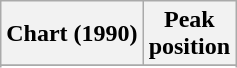<table class="wikitable sortable plainrowheaders" style="text-align:center">
<tr>
<th>Chart (1990)</th>
<th>Peak<br>position</th>
</tr>
<tr>
</tr>
<tr>
</tr>
</table>
